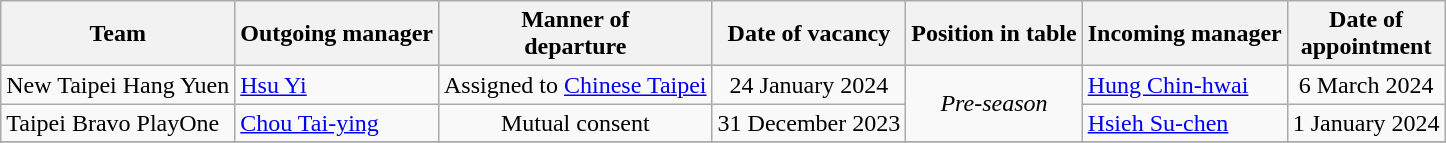<table class="wikitable sortable">
<tr>
<th>Team</th>
<th>Outgoing manager</th>
<th>Manner of<br>departure</th>
<th>Date of vacancy</th>
<th>Position in table</th>
<th>Incoming manager</th>
<th>Date of<br>appointment</th>
</tr>
<tr>
<td>New Taipei Hang Yuen</td>
<td> <a href='#'>Hsu Yi</a></td>
<td align="center">Assigned to <a href='#'>Chinese Taipei</a></td>
<td align="center">24 January 2024</td>
<td align="center" rowspan="2"><em>Pre-season</em></td>
<td> <a href='#'>Hung Chin-hwai</a></td>
<td align="center">6 March 2024</td>
</tr>
<tr>
<td>Taipei Bravo PlayOne</td>
<td> <a href='#'>Chou Tai-ying</a></td>
<td align="center">Mutual consent</td>
<td align="center">31 December 2023</td>
<td> <a href='#'>Hsieh Su-chen</a></td>
<td align="center">1 January 2024</td>
</tr>
<tr>
</tr>
</table>
